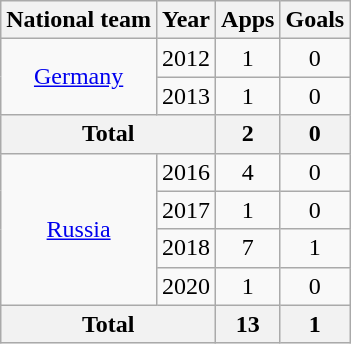<table class="wikitable" style="text-align:center">
<tr>
<th>National team</th>
<th>Year</th>
<th>Apps</th>
<th>Goals</th>
</tr>
<tr>
<td rowspan="2"><a href='#'>Germany</a></td>
<td>2012</td>
<td>1</td>
<td>0</td>
</tr>
<tr>
<td>2013</td>
<td>1</td>
<td>0</td>
</tr>
<tr>
<th colspan="2">Total</th>
<th>2</th>
<th>0</th>
</tr>
<tr>
<td rowspan="4"><a href='#'>Russia</a></td>
<td>2016</td>
<td>4</td>
<td>0</td>
</tr>
<tr>
<td>2017</td>
<td>1</td>
<td>0</td>
</tr>
<tr>
<td>2018</td>
<td>7</td>
<td>1</td>
</tr>
<tr>
<td>2020</td>
<td>1</td>
<td>0</td>
</tr>
<tr>
<th colspan="2">Total</th>
<th>13</th>
<th>1</th>
</tr>
</table>
